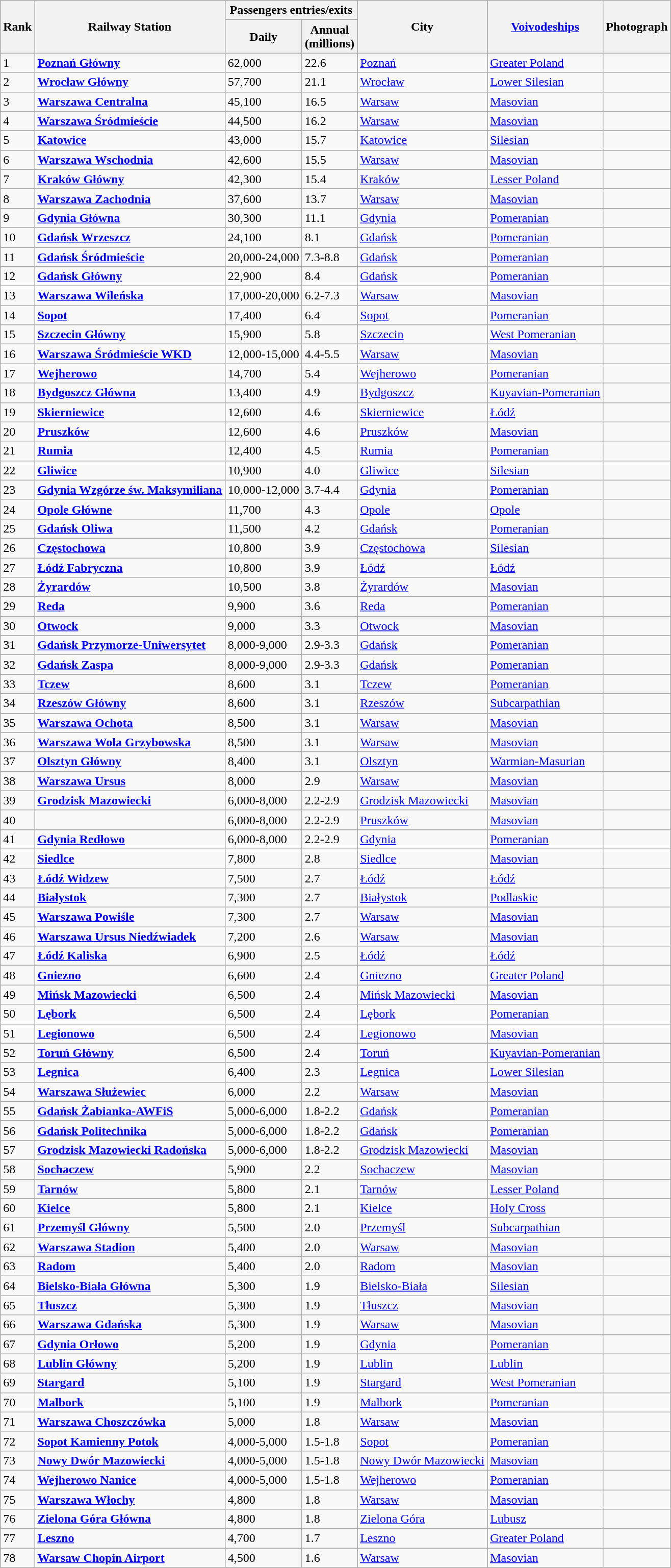<table class="wikitable sortable">
<tr>
<th rowspan="2">Rank</th>
<th rowspan="2">Railway Station</th>
<th colspan="2">Passengers entries/exits</th>
<th rowspan="2">City</th>
<th rowspan="2"><a href='#'>Voivodeships</a></th>
<th rowspan="2" class="unsortable">Photograph</th>
</tr>
<tr>
<th data-sort-type="number">Daily</th>
<th data-sort-type="number">Annual<br>(millions)<br></th>
</tr>
<tr>
<td>1</td>
<td><strong><a href='#'>Poznań Główny</a></strong></td>
<td>62,000</td>
<td>22.6</td>
<td><a href='#'>Poznań</a></td>
<td><a href='#'>Greater Poland</a></td>
<td></td>
</tr>
<tr>
<td>2</td>
<td><strong><a href='#'>Wrocław Główny</a></strong></td>
<td>57,700</td>
<td>21.1</td>
<td><a href='#'>Wrocław</a></td>
<td><a href='#'>Lower Silesian</a></td>
<td></td>
</tr>
<tr>
<td>3</td>
<td><strong><a href='#'>Warszawa Centralna</a></strong></td>
<td>45,100</td>
<td>16.5</td>
<td><a href='#'>Warsaw</a></td>
<td><a href='#'>Masovian</a></td>
<td></td>
</tr>
<tr>
<td>4</td>
<td><strong><a href='#'>Warszawa Śródmieście</a></strong></td>
<td>44,500</td>
<td>16.2</td>
<td><a href='#'>Warsaw</a></td>
<td><a href='#'>Masovian</a></td>
<td></td>
</tr>
<tr>
<td>5</td>
<td><strong><a href='#'>Katowice</a></strong></td>
<td>43,000</td>
<td>15.7</td>
<td><a href='#'>Katowice</a></td>
<td><a href='#'>Silesian</a></td>
<td></td>
</tr>
<tr>
<td>6</td>
<td><strong><a href='#'>Warszawa Wschodnia</a></strong></td>
<td>42,600</td>
<td>15.5</td>
<td><a href='#'>Warsaw</a></td>
<td><a href='#'>Masovian</a></td>
<td></td>
</tr>
<tr>
<td>7</td>
<td><strong><a href='#'>Kraków Główny</a></strong></td>
<td>42,300</td>
<td>15.4</td>
<td><a href='#'>Kraków</a></td>
<td><a href='#'>Lesser Poland</a></td>
<td></td>
</tr>
<tr>
<td>8</td>
<td><strong><a href='#'>Warszawa Zachodnia</a></strong></td>
<td>37,600</td>
<td>13.7</td>
<td><a href='#'>Warsaw</a></td>
<td><a href='#'>Masovian</a></td>
<td></td>
</tr>
<tr>
<td>9</td>
<td><strong><a href='#'>Gdynia Główna</a></strong></td>
<td>30,300</td>
<td>11.1</td>
<td><a href='#'>Gdynia</a></td>
<td><a href='#'>Pomeranian</a></td>
<td></td>
</tr>
<tr>
<td>10</td>
<td><strong><a href='#'>Gdańsk Wrzeszcz</a></strong></td>
<td>24,100</td>
<td>8.1</td>
<td><a href='#'>Gdańsk</a></td>
<td><a href='#'>Pomeranian</a></td>
<td></td>
</tr>
<tr>
<td>11</td>
<td><strong><a href='#'>Gdańsk Śródmieście</a></strong></td>
<td>20,000-24,000</td>
<td>7.3-8.8</td>
<td><a href='#'>Gdańsk</a></td>
<td><a href='#'>Pomeranian</a></td>
<td></td>
</tr>
<tr>
<td>12</td>
<td><strong><a href='#'>Gdańsk Główny</a></strong></td>
<td>22,900</td>
<td>8.4</td>
<td><a href='#'>Gdańsk</a></td>
<td><a href='#'>Pomeranian</a></td>
<td></td>
</tr>
<tr>
<td>13</td>
<td><strong><a href='#'>Warszawa Wileńska</a></strong></td>
<td>17,000-20,000</td>
<td>6.2-7.3</td>
<td><a href='#'>Warsaw</a></td>
<td><a href='#'>Masovian</a></td>
<td></td>
</tr>
<tr>
<td>14</td>
<td><strong><a href='#'>Sopot</a></strong></td>
<td>17,400</td>
<td>6.4</td>
<td><a href='#'>Sopot</a></td>
<td><a href='#'>Pomeranian</a></td>
<td></td>
</tr>
<tr>
<td>15</td>
<td><strong><a href='#'>Szczecin Główny</a></strong></td>
<td>15,900</td>
<td>5.8</td>
<td><a href='#'>Szczecin</a></td>
<td><a href='#'>West Pomeranian</a></td>
<td></td>
</tr>
<tr>
<td>16</td>
<td><strong><a href='#'>Warszawa Śródmieście WKD</a></strong></td>
<td>12,000-15,000</td>
<td>4.4-5.5</td>
<td><a href='#'>Warsaw</a></td>
<td><a href='#'>Masovian</a></td>
<td></td>
</tr>
<tr>
<td>17</td>
<td><strong><a href='#'>Wejherowo</a></strong></td>
<td>14,700</td>
<td>5.4</td>
<td><a href='#'>Wejherowo</a></td>
<td><a href='#'>Pomeranian</a></td>
<td></td>
</tr>
<tr>
<td>18</td>
<td><strong><a href='#'>Bydgoszcz Główna</a></strong></td>
<td>13,400</td>
<td>4.9</td>
<td><a href='#'>Bydgoszcz</a></td>
<td><a href='#'>Kuyavian-Pomeranian</a></td>
<td></td>
</tr>
<tr>
<td>19</td>
<td><strong><a href='#'>Skierniewice</a></strong></td>
<td>12,600</td>
<td>4.6</td>
<td><a href='#'>Skierniewice</a></td>
<td><a href='#'>Łódź</a></td>
<td></td>
</tr>
<tr>
<td>20</td>
<td><strong><a href='#'>Pruszków</a></strong></td>
<td>12,600</td>
<td>4.6</td>
<td><a href='#'>Pruszków</a></td>
<td><a href='#'>Masovian</a></td>
<td></td>
</tr>
<tr>
<td>21</td>
<td><strong><a href='#'>Rumia</a></strong></td>
<td>12,400</td>
<td>4.5</td>
<td><a href='#'>Rumia</a></td>
<td><a href='#'>Pomeranian</a></td>
<td></td>
</tr>
<tr>
<td>22</td>
<td><strong><a href='#'>Gliwice</a></strong></td>
<td>10,900</td>
<td>4.0</td>
<td><a href='#'>Gliwice</a></td>
<td><a href='#'>Silesian</a></td>
<td></td>
</tr>
<tr>
<td>23</td>
<td><strong><a href='#'>Gdynia Wzgórze św. Maksymiliana</a></strong></td>
<td>10,000-12,000</td>
<td>3.7-4.4</td>
<td><a href='#'>Gdynia</a></td>
<td><a href='#'>Pomeranian</a></td>
<td></td>
</tr>
<tr>
<td>24</td>
<td><strong><a href='#'>Opole Główne</a></strong></td>
<td>11,700</td>
<td>4.3</td>
<td><a href='#'>Opole</a></td>
<td><a href='#'>Opole</a></td>
<td></td>
</tr>
<tr>
<td>25</td>
<td><strong><a href='#'>Gdańsk Oliwa</a></strong></td>
<td>11,500</td>
<td>4.2</td>
<td><a href='#'>Gdańsk</a></td>
<td><a href='#'>Pomeranian</a></td>
<td></td>
</tr>
<tr>
<td>26</td>
<td><strong><a href='#'>Częstochowa</a></strong></td>
<td>10,800</td>
<td>3.9</td>
<td><a href='#'>Częstochowa</a></td>
<td><a href='#'>Silesian</a></td>
<td></td>
</tr>
<tr>
<td>27</td>
<td><strong><a href='#'>Łódź Fabryczna</a></strong></td>
<td>10,800</td>
<td>3.9</td>
<td><a href='#'>Łódź</a></td>
<td><a href='#'>Łódź</a></td>
<td></td>
</tr>
<tr>
<td>28</td>
<td><strong><a href='#'>Żyrardów</a></strong></td>
<td>10,500</td>
<td>3.8</td>
<td><a href='#'>Żyrardów</a></td>
<td><a href='#'>Masovian</a></td>
<td></td>
</tr>
<tr>
<td>29</td>
<td><strong><a href='#'>Reda</a></strong></td>
<td>9,900</td>
<td>3.6</td>
<td><a href='#'>Reda</a></td>
<td><a href='#'>Pomeranian</a></td>
<td></td>
</tr>
<tr>
<td>30</td>
<td><strong><a href='#'>Otwock</a></strong></td>
<td>9,000</td>
<td>3.3</td>
<td><a href='#'>Otwock</a></td>
<td><a href='#'>Masovian</a></td>
<td></td>
</tr>
<tr>
<td>31</td>
<td><strong><a href='#'>Gdańsk Przymorze-Uniwersytet</a></strong></td>
<td>8,000-9,000</td>
<td>2.9-3.3</td>
<td><a href='#'>Gdańsk</a></td>
<td><a href='#'>Pomeranian</a></td>
<td></td>
</tr>
<tr>
<td>32</td>
<td><strong><a href='#'>Gdańsk Zaspa</a></strong></td>
<td>8,000-9,000</td>
<td>2.9-3.3</td>
<td><a href='#'>Gdańsk</a></td>
<td><a href='#'>Pomeranian</a></td>
<td></td>
</tr>
<tr>
<td>33</td>
<td><strong><a href='#'>Tczew</a></strong></td>
<td>8,600</td>
<td>3.1</td>
<td><a href='#'>Tczew</a></td>
<td><a href='#'>Pomeranian</a></td>
<td></td>
</tr>
<tr>
<td>34</td>
<td><strong><a href='#'>Rzeszów Główny</a></strong></td>
<td>8,600</td>
<td>3.1</td>
<td><a href='#'>Rzeszów</a></td>
<td><a href='#'>Subcarpathian</a></td>
<td></td>
</tr>
<tr>
<td>35</td>
<td><strong><a href='#'>Warszawa Ochota</a></strong></td>
<td>8,500</td>
<td>3.1</td>
<td><a href='#'>Warsaw</a></td>
<td><a href='#'>Masovian</a></td>
<td></td>
</tr>
<tr>
<td>36</td>
<td><strong><a href='#'>Warszawa Wola Grzybowska</a></strong></td>
<td>8,500</td>
<td>3.1</td>
<td><a href='#'>Warsaw</a></td>
<td><a href='#'>Masovian</a></td>
<td></td>
</tr>
<tr>
<td>37</td>
<td><strong><a href='#'>Olsztyn Główny</a></strong></td>
<td>8,400</td>
<td>3.1</td>
<td><a href='#'>Olsztyn</a></td>
<td><a href='#'>Warmian-Masurian</a></td>
<td></td>
</tr>
<tr>
<td>38</td>
<td><strong><a href='#'>Warszawa Ursus</a></strong></td>
<td>8,000</td>
<td>2.9</td>
<td><a href='#'>Warsaw</a></td>
<td><a href='#'>Masovian</a></td>
<td></td>
</tr>
<tr>
<td>39</td>
<td><strong><a href='#'>Grodzisk Mazowiecki</a></strong></td>
<td>6,000-8,000</td>
<td>2.2-2.9</td>
<td><a href='#'>Grodzisk Mazowiecki</a></td>
<td><a href='#'>Masovian</a></td>
<td></td>
</tr>
<tr>
<td>40</td>
<td><strong></strong></td>
<td>6,000-8,000</td>
<td>2.2-2.9</td>
<td><a href='#'>Pruszków</a></td>
<td><a href='#'>Masovian</a></td>
<td></td>
</tr>
<tr>
<td>41</td>
<td><strong><a href='#'>Gdynia Redłowo</a></strong></td>
<td>6,000-8,000</td>
<td>2.2-2.9</td>
<td><a href='#'>Gdynia</a></td>
<td><a href='#'>Pomeranian</a></td>
<td></td>
</tr>
<tr>
<td>42</td>
<td><strong><a href='#'>Siedlce</a></strong></td>
<td>7,800</td>
<td>2.8</td>
<td><a href='#'>Siedlce</a></td>
<td><a href='#'>Masovian</a></td>
<td></td>
</tr>
<tr>
<td>43</td>
<td><strong><a href='#'>Łódź Widzew</a></strong></td>
<td>7,500</td>
<td>2.7</td>
<td><a href='#'>Łódź</a></td>
<td><a href='#'>Łódź</a></td>
<td></td>
</tr>
<tr>
<td>44</td>
<td><strong><a href='#'>Białystok</a></strong></td>
<td>7,300</td>
<td>2.7</td>
<td><a href='#'>Białystok</a></td>
<td><a href='#'>Podlaskie</a></td>
<td></td>
</tr>
<tr>
<td>45</td>
<td><strong><a href='#'>Warszawa Powiśle</a></strong></td>
<td>7,300</td>
<td>2.7</td>
<td><a href='#'>Warsaw</a></td>
<td><a href='#'>Masovian</a></td>
<td></td>
</tr>
<tr>
<td>46</td>
<td><strong><a href='#'>Warszawa Ursus Niedźwiadek</a></strong></td>
<td>7,200</td>
<td>2.6</td>
<td><a href='#'>Warsaw</a></td>
<td><a href='#'>Masovian</a></td>
<td></td>
</tr>
<tr>
<td>47</td>
<td><strong><a href='#'>Łódź Kaliska</a></strong></td>
<td>6,900</td>
<td>2.5</td>
<td><a href='#'>Łódź</a></td>
<td><a href='#'>Łódź</a></td>
<td></td>
</tr>
<tr>
<td>48</td>
<td><strong><a href='#'>Gniezno</a></strong></td>
<td>6,600</td>
<td>2.4</td>
<td><a href='#'>Gniezno</a></td>
<td><a href='#'>Greater Poland</a></td>
<td></td>
</tr>
<tr>
<td>49</td>
<td><strong><a href='#'>Mińsk Mazowiecki</a></strong></td>
<td>6,500</td>
<td>2.4</td>
<td><a href='#'>Mińsk Mazowiecki</a></td>
<td><a href='#'>Masovian</a></td>
<td></td>
</tr>
<tr>
<td>50</td>
<td><strong><a href='#'>Lębork</a></strong></td>
<td>6,500</td>
<td>2.4</td>
<td><a href='#'>Lębork</a></td>
<td><a href='#'>Pomeranian</a></td>
<td></td>
</tr>
<tr>
<td>51</td>
<td><strong><a href='#'>Legionowo</a></strong></td>
<td>6,500</td>
<td>2.4</td>
<td><a href='#'>Legionowo</a></td>
<td><a href='#'>Masovian</a></td>
<td></td>
</tr>
<tr>
<td>52</td>
<td><strong><a href='#'>Toruń Główny</a></strong></td>
<td>6,500</td>
<td>2.4</td>
<td><a href='#'>Toruń</a></td>
<td><a href='#'>Kuyavian-Pomeranian</a></td>
<td></td>
</tr>
<tr>
<td>53</td>
<td><strong><a href='#'>Legnica</a></strong></td>
<td>6,400</td>
<td>2.3</td>
<td><a href='#'>Legnica</a></td>
<td><a href='#'>Lower Silesian</a></td>
<td></td>
</tr>
<tr>
<td>54</td>
<td><strong><a href='#'>Warszawa Służewiec</a></strong></td>
<td>6,000</td>
<td>2.2</td>
<td><a href='#'>Warsaw</a></td>
<td><a href='#'>Masovian</a></td>
<td></td>
</tr>
<tr>
<td>55</td>
<td><strong><a href='#'>Gdańsk Żabianka-AWFiS</a></strong></td>
<td>5,000-6,000</td>
<td>1.8-2.2</td>
<td><a href='#'>Gdańsk</a></td>
<td><a href='#'>Pomeranian</a></td>
<td></td>
</tr>
<tr>
<td>56</td>
<td><strong><a href='#'>Gdańsk Politechnika</a></strong></td>
<td>5,000-6,000</td>
<td>1.8-2.2</td>
<td><a href='#'>Gdańsk</a></td>
<td><a href='#'>Pomeranian</a></td>
<td></td>
</tr>
<tr>
<td>57</td>
<td><strong><a href='#'>Grodzisk Mazowiecki Radońska</a></strong></td>
<td>5,000-6,000</td>
<td>1.8-2.2</td>
<td><a href='#'>Grodzisk Mazowiecki</a></td>
<td><a href='#'>Masovian</a></td>
<td></td>
</tr>
<tr>
<td>58</td>
<td><strong><a href='#'>Sochaczew</a></strong></td>
<td>5,900</td>
<td>2.2</td>
<td><a href='#'>Sochaczew</a></td>
<td><a href='#'>Masovian</a></td>
<td></td>
</tr>
<tr>
<td>59</td>
<td><strong><a href='#'>Tarnów</a></strong></td>
<td>5,800</td>
<td>2.1</td>
<td><a href='#'>Tarnów</a></td>
<td><a href='#'>Lesser Poland</a></td>
<td></td>
</tr>
<tr>
<td>60</td>
<td><strong><a href='#'>Kielce</a></strong></td>
<td>5,800</td>
<td>2.1</td>
<td><a href='#'>Kielce</a></td>
<td><a href='#'>Holy Cross</a></td>
<td></td>
</tr>
<tr>
<td>61</td>
<td><strong><a href='#'>Przemyśl Główny</a></strong></td>
<td>5,500</td>
<td>2.0</td>
<td><a href='#'>Przemyśl</a></td>
<td><a href='#'>Subcarpathian</a></td>
<td></td>
</tr>
<tr>
<td>62</td>
<td><strong><a href='#'>Warszawa Stadion</a></strong></td>
<td>5,400</td>
<td>2.0</td>
<td><a href='#'>Warsaw</a></td>
<td><a href='#'>Masovian</a></td>
<td></td>
</tr>
<tr>
<td>63</td>
<td><strong><a href='#'>Radom</a></strong></td>
<td>5,400</td>
<td>2.0</td>
<td><a href='#'>Radom</a></td>
<td><a href='#'>Masovian</a></td>
<td></td>
</tr>
<tr>
<td>64</td>
<td><strong><a href='#'>Bielsko-Biała Główna</a></strong></td>
<td>5,300</td>
<td>1.9</td>
<td><a href='#'>Bielsko-Biała</a></td>
<td><a href='#'>Silesian</a></td>
<td></td>
</tr>
<tr>
<td>65</td>
<td><strong><a href='#'>Tłuszcz</a></strong></td>
<td>5,300</td>
<td>1.9</td>
<td><a href='#'>Tłuszcz</a></td>
<td><a href='#'>Masovian</a></td>
<td></td>
</tr>
<tr>
<td>66</td>
<td><strong><a href='#'>Warszawa Gdańska</a></strong></td>
<td>5,300</td>
<td>1.9</td>
<td><a href='#'>Warsaw</a></td>
<td><a href='#'>Masovian</a></td>
<td></td>
</tr>
<tr>
<td>67</td>
<td><strong><a href='#'>Gdynia Orłowo</a></strong></td>
<td>5,200</td>
<td>1.9</td>
<td><a href='#'>Gdynia</a></td>
<td><a href='#'>Pomeranian</a></td>
<td></td>
</tr>
<tr>
<td>68</td>
<td><strong><a href='#'>Lublin Główny</a></strong></td>
<td>5,200</td>
<td>1.9</td>
<td><a href='#'>Lublin</a></td>
<td><a href='#'>Lublin</a></td>
<td></td>
</tr>
<tr>
<td>69</td>
<td><strong><a href='#'>Stargard</a></strong></td>
<td>5,100</td>
<td>1.9</td>
<td><a href='#'>Stargard</a></td>
<td><a href='#'>West Pomeranian</a></td>
<td></td>
</tr>
<tr>
<td>70</td>
<td><strong><a href='#'>Malbork</a></strong></td>
<td>5,100</td>
<td>1.9</td>
<td><a href='#'>Malbork</a></td>
<td><a href='#'>Pomeranian</a></td>
<td></td>
</tr>
<tr>
<td>71</td>
<td><strong><a href='#'>Warszawa Choszczówka</a></strong></td>
<td>5,000</td>
<td>1.8</td>
<td><a href='#'>Warsaw</a></td>
<td><a href='#'>Masovian</a></td>
<td></td>
</tr>
<tr>
<td>72</td>
<td><strong><a href='#'>Sopot Kamienny Potok</a></strong></td>
<td>4,000-5,000</td>
<td>1.5-1.8</td>
<td><a href='#'>Sopot</a></td>
<td><a href='#'>Pomeranian</a></td>
<td></td>
</tr>
<tr>
<td>73</td>
<td><strong><a href='#'>Nowy Dwór Mazowiecki</a></strong></td>
<td>4,000-5,000</td>
<td>1.5-1.8</td>
<td><a href='#'>Nowy Dwór Mazowiecki</a></td>
<td><a href='#'>Masovian</a></td>
<td></td>
</tr>
<tr>
<td>74</td>
<td><strong><a href='#'>Wejherowo Nanice</a></strong></td>
<td>4,000-5,000</td>
<td>1.5-1.8</td>
<td><a href='#'>Wejherowo</a></td>
<td><a href='#'>Pomeranian</a></td>
<td></td>
</tr>
<tr>
<td>75</td>
<td><strong><a href='#'>Warszawa Włochy</a></strong></td>
<td>4,800</td>
<td>1.8</td>
<td><a href='#'>Warsaw</a></td>
<td><a href='#'>Masovian</a></td>
<td></td>
</tr>
<tr>
<td>76</td>
<td><strong><a href='#'>Zielona Góra Główna</a></strong></td>
<td>4,800</td>
<td>1.8</td>
<td><a href='#'>Zielona Góra</a></td>
<td><a href='#'>Lubusz</a></td>
<td></td>
</tr>
<tr>
<td>77</td>
<td><strong><a href='#'>Leszno</a></strong></td>
<td>4,700</td>
<td>1.7</td>
<td><a href='#'>Leszno</a></td>
<td><a href='#'>Greater Poland</a></td>
<td></td>
</tr>
<tr>
<td>78</td>
<td><strong><a href='#'>Warsaw Chopin Airport</a></strong></td>
<td>4,500</td>
<td>1.6</td>
<td><a href='#'>Warsaw</a></td>
<td><a href='#'>Masovian</a></td>
<td></td>
</tr>
</table>
